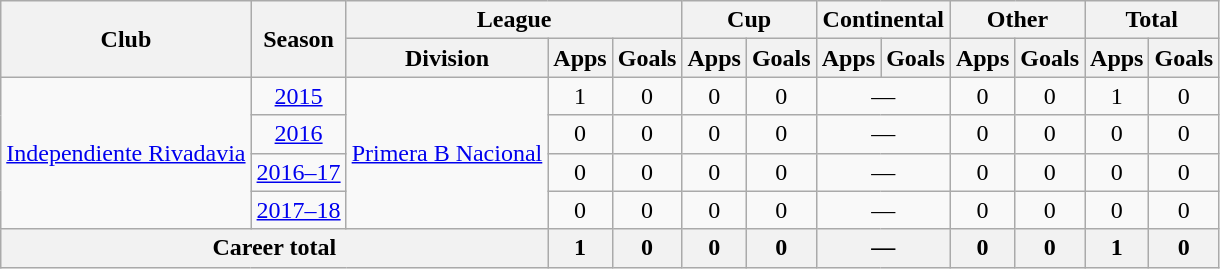<table class="wikitable" style="text-align:center">
<tr>
<th rowspan="2">Club</th>
<th rowspan="2">Season</th>
<th colspan="3">League</th>
<th colspan="2">Cup</th>
<th colspan="2">Continental</th>
<th colspan="2">Other</th>
<th colspan="2">Total</th>
</tr>
<tr>
<th>Division</th>
<th>Apps</th>
<th>Goals</th>
<th>Apps</th>
<th>Goals</th>
<th>Apps</th>
<th>Goals</th>
<th>Apps</th>
<th>Goals</th>
<th>Apps</th>
<th>Goals</th>
</tr>
<tr>
<td rowspan="4"><a href='#'>Independiente Rivadavia</a></td>
<td><a href='#'>2015</a></td>
<td rowspan="4"><a href='#'>Primera B Nacional</a></td>
<td>1</td>
<td>0</td>
<td>0</td>
<td>0</td>
<td colspan="2">—</td>
<td>0</td>
<td>0</td>
<td>1</td>
<td>0</td>
</tr>
<tr>
<td><a href='#'>2016</a></td>
<td>0</td>
<td>0</td>
<td>0</td>
<td>0</td>
<td colspan="2">—</td>
<td>0</td>
<td>0</td>
<td>0</td>
<td>0</td>
</tr>
<tr>
<td><a href='#'>2016–17</a></td>
<td>0</td>
<td>0</td>
<td>0</td>
<td>0</td>
<td colspan="2">—</td>
<td>0</td>
<td>0</td>
<td>0</td>
<td>0</td>
</tr>
<tr>
<td><a href='#'>2017–18</a></td>
<td>0</td>
<td>0</td>
<td>0</td>
<td>0</td>
<td colspan="2">—</td>
<td>0</td>
<td>0</td>
<td>0</td>
<td>0</td>
</tr>
<tr>
<th colspan="3">Career total</th>
<th>1</th>
<th>0</th>
<th>0</th>
<th>0</th>
<th colspan="2">—</th>
<th>0</th>
<th>0</th>
<th>1</th>
<th>0</th>
</tr>
</table>
